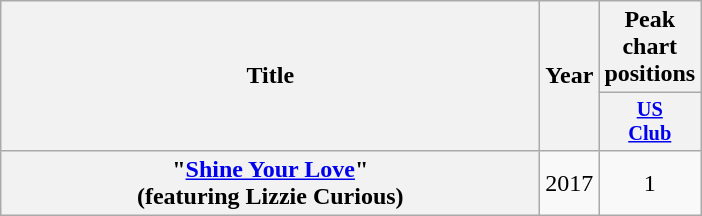<table class="wikitable plainrowheaders" style="text-align:center;">
<tr>
<th rowspan="2" scope="col" style="width:22em;">Title</th>
<th rowspan="2" scope="col" style="width:1em;">Year</th>
<th scope="col">Peak chart positions</th>
</tr>
<tr>
<th scope="col" style="width:3em;font-size:85%;"><a href='#'>US</a><br><a href='#'>Club</a></th>
</tr>
<tr>
<th scope="row">"<a href='#'>Shine Your Love</a>"<br><span>(featuring Lizzie Curious)</span></th>
<td>2017</td>
<td>1<br></td>
</tr>
</table>
